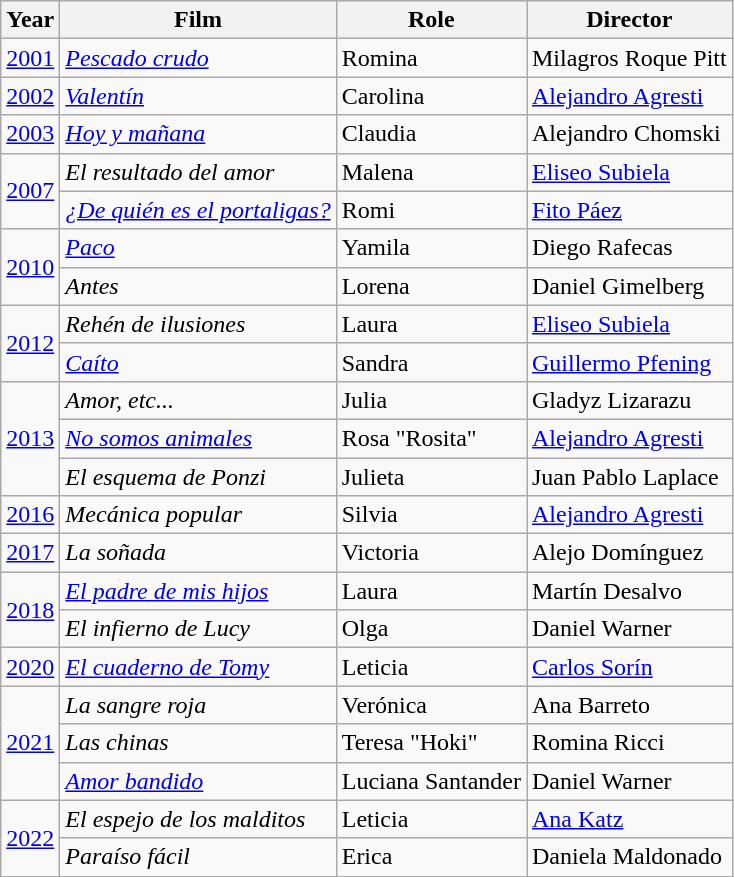<table class="wikitable">
<tr>
<th>Year</th>
<th>Film</th>
<th>Role</th>
<th>Director</th>
</tr>
<tr>
<td><a href='#'>2001</a></td>
<td><em><a href='#'>Pescado crudo</a></em></td>
<td>Romina</td>
<td>Milagros Roque Pitt</td>
</tr>
<tr>
<td><a href='#'>2002</a></td>
<td><em><a href='#'>Valentín</a></em></td>
<td>Carolina</td>
<td><a href='#'>Alejandro Agresti</a></td>
</tr>
<tr>
<td><a href='#'>2003</a></td>
<td><em><a href='#'>Hoy y mañana</a></em></td>
<td>Claudia</td>
<td>Alejandro Chomski</td>
</tr>
<tr>
<td rowspan="2"><a href='#'>2007</a></td>
<td><em>El resultado del amor</em></td>
<td>Malena</td>
<td><a href='#'>Eliseo Subiela</a></td>
</tr>
<tr>
<td><em><a href='#'>¿De quién es el portaligas?</a></em></td>
<td>Romi</td>
<td><a href='#'>Fito Páez</a></td>
</tr>
<tr>
<td rowspan="2"><a href='#'>2010</a></td>
<td><em><a href='#'>Paco</a></em></td>
<td>Yamila</td>
<td>Diego Rafecas</td>
</tr>
<tr>
<td><em>Antes</em></td>
<td>Lorena</td>
<td>Daniel Gimelberg</td>
</tr>
<tr>
<td rowspan="2"><a href='#'>2012</a></td>
<td><em>Rehén de ilusiones</em></td>
<td>Laura</td>
<td><a href='#'>Eliseo Subiela</a></td>
</tr>
<tr>
<td><em><a href='#'>Caíto</a></em></td>
<td>Sandra</td>
<td><a href='#'>Guillermo Pfening</a></td>
</tr>
<tr>
<td rowspan="3"><a href='#'>2013</a></td>
<td><em>Amor, etc...</em></td>
<td>Julia</td>
<td>Gladyz Lizarazu</td>
</tr>
<tr>
<td><em><a href='#'>No somos animales</a></em></td>
<td>Rosa "Rosita"</td>
<td><a href='#'>Alejandro Agresti</a></td>
</tr>
<tr>
<td><em>El esquema de Ponzi</em></td>
<td>Julieta</td>
<td>Juan Pablo Laplace</td>
</tr>
<tr>
<td><a href='#'>2016</a></td>
<td><em>Mecánica popular</em></td>
<td>Silvia</td>
<td><a href='#'>Alejandro Agresti</a></td>
</tr>
<tr>
<td><a href='#'>2017</a></td>
<td><em>La soñada</em></td>
<td>Victoria</td>
<td>Alejo Domínguez</td>
</tr>
<tr>
<td rowspan="2"><a href='#'>2018</a></td>
<td><em><a href='#'>El padre de mis hijos</a></em></td>
<td>Laura</td>
<td>Martín Desalvo</td>
</tr>
<tr>
<td><em>El infierno de Lucy</em></td>
<td>Olga</td>
<td>Daniel Warner</td>
</tr>
<tr>
<td><a href='#'>2020</a></td>
<td><em><a href='#'>El cuaderno de Tomy</a></em></td>
<td>Leticia</td>
<td><a href='#'>Carlos Sorín</a></td>
</tr>
<tr>
<td rowspan="3"><a href='#'>2021</a></td>
<td><em>La sangre roja</em></td>
<td>Verónica</td>
<td>Ana Barreto</td>
</tr>
<tr>
<td><em>Las chinas</em></td>
<td>Teresa "Hoki"</td>
<td>Romina Ricci</td>
</tr>
<tr>
<td><em><a href='#'>Amor bandido</a></em></td>
<td>Luciana Santander</td>
<td>Daniel Warner</td>
</tr>
<tr>
<td rowspan="2"><a href='#'>2022</a></td>
<td><em>El espejo de los malditos</em></td>
<td>Leticia</td>
<td><a href='#'>Ana Katz</a></td>
</tr>
<tr>
<td><em>Paraíso fácil</em></td>
<td>Erica</td>
<td>Daniela Maldonado</td>
</tr>
</table>
